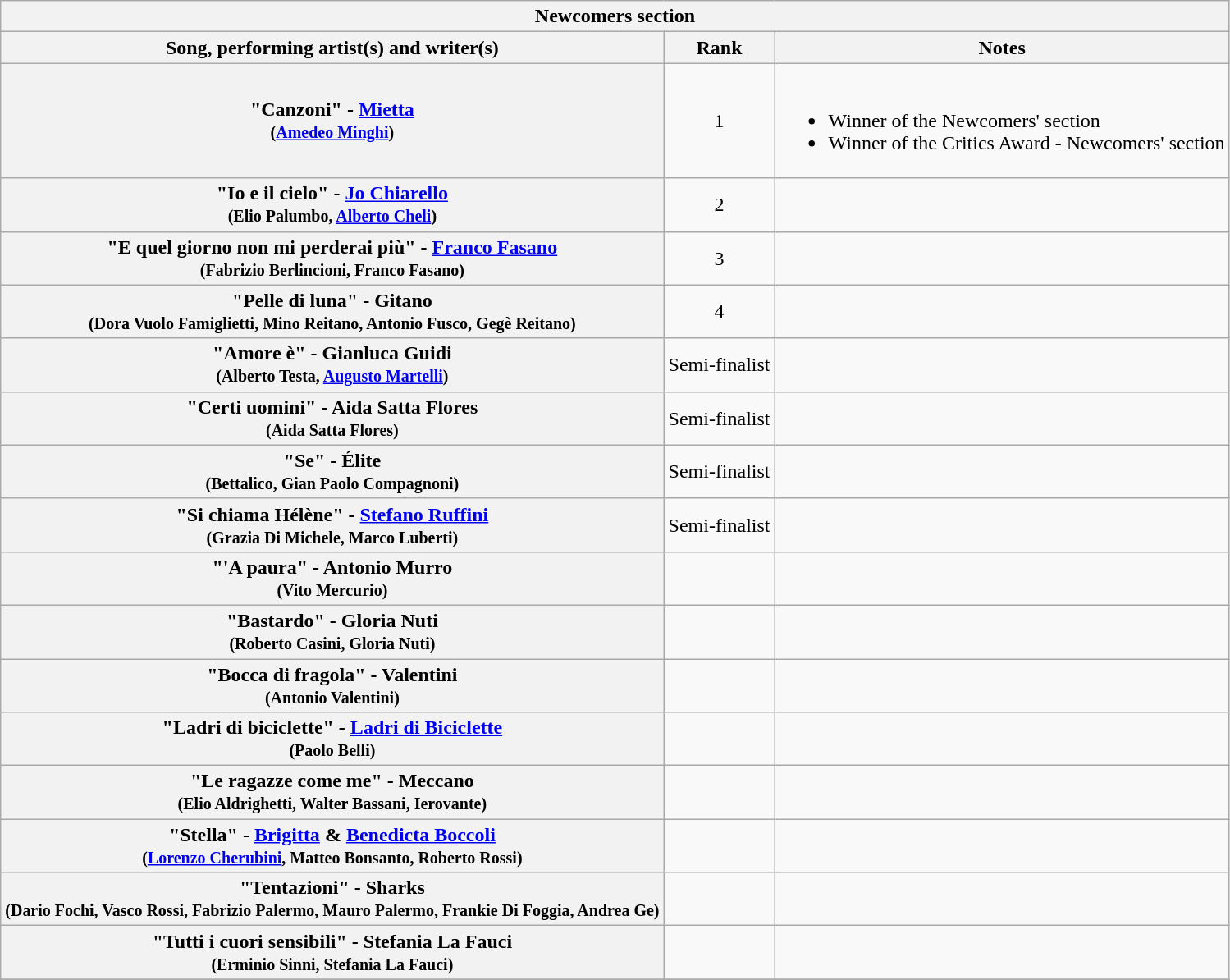<table class="plainrowheaders wikitable">
<tr>
<th colspan="3">Newcomers section </th>
</tr>
<tr>
<th>Song, performing artist(s) and writer(s)</th>
<th>Rank</th>
<th>Notes</th>
</tr>
<tr>
<th scope="row">"Canzoni" - <a href='#'>Mietta</a> <br><small>(<a href='#'>Amedeo Minghi</a>)</small></th>
<td style="text-align:center;">1</td>
<td><br><ul><li>Winner of the Newcomers' section</li><li>Winner of the Critics Award - Newcomers' section</li></ul></td>
</tr>
<tr>
<th scope="row">"Io e il cielo" - <a href='#'>Jo Chiarello</a> <br><small>(Elio Palumbo, <a href='#'>Alberto Cheli</a>)</small></th>
<td style="text-align:center;">2</td>
<td></td>
</tr>
<tr>
<th scope="row">"E quel giorno non mi perderai più" - <a href='#'>Franco Fasano</a> <br><small>(Fabrizio Berlincioni, Franco Fasano)</small></th>
<td style="text-align:center;">3</td>
<td></td>
</tr>
<tr>
<th scope="row">"Pelle di luna" - Gitano <br><small>(Dora Vuolo Famiglietti, Mino Reitano, Antonio Fusco, Gegè Reitano)</small></th>
<td style="text-align:center;">4</td>
<td></td>
</tr>
<tr>
<th scope="row">"Amore è" - Gianluca Guidi <br><small>(Alberto Testa, <a href='#'>Augusto Martelli</a>)</small></th>
<td style="text-align:center;">Semi-finalist</td>
<td></td>
</tr>
<tr>
<th scope="row">"Certi uomini" - Aida Satta Flores <br><small>(Aida Satta Flores)</small></th>
<td style="text-align:center;">Semi-finalist</td>
<td></td>
</tr>
<tr>
<th scope="row">"Se" - Élite<br><small>(Bettalico, Gian Paolo Compagnoni)</small></th>
<td style="text-align:center;">Semi-finalist</td>
<td></td>
</tr>
<tr>
<th scope="row">"Si chiama Hélène" - <a href='#'>Stefano Ruffini</a> <br><small>(Grazia Di Michele, Marco Luberti)</small></th>
<td style="text-align:center;">Semi-finalist</td>
<td></td>
</tr>
<tr>
<th scope="row">"'A paura" - Antonio Murro <br><small>(Vito Mercurio)</small></th>
<td></td>
<td></td>
</tr>
<tr>
<th scope="row">"Bastardo" - Gloria Nuti <br><small>(Roberto Casini, Gloria Nuti)</small></th>
<td></td>
<td></td>
</tr>
<tr>
<th scope="row">"Bocca di fragola" - Valentini <br><small>(Antonio Valentini)</small></th>
<td></td>
<td></td>
</tr>
<tr>
<th scope="row">"Ladri di biciclette" - <a href='#'>Ladri di Biciclette</a> <br><small>(Paolo Belli)</small></th>
<td></td>
<td></td>
</tr>
<tr>
<th scope="row">"Le ragazze come me" - Meccano <br><small>(Elio Aldrighetti, Walter Bassani, Ierovante)</small></th>
<td></td>
<td></td>
</tr>
<tr>
<th scope="row">"Stella" - <a href='#'>Brigitta</a> & <a href='#'>Benedicta Boccoli</a> <br><small>(<a href='#'>Lorenzo Cherubini</a>, Matteo Bonsanto, Roberto Rossi)</small></th>
<td></td>
<td></td>
</tr>
<tr>
<th scope="row">"Tentazioni" - Sharks <br><small>(Dario Fochi, Vasco Rossi, Fabrizio Palermo, Mauro Palermo, Frankie Di Foggia, Andrea Ge)</small></th>
<td></td>
<td></td>
</tr>
<tr>
<th scope="row">"Tutti i cuori sensibili" - Stefania La Fauci <br><small>(Erminio Sinni, Stefania La Fauci)</small></th>
<td></td>
<td></td>
</tr>
<tr>
</tr>
</table>
